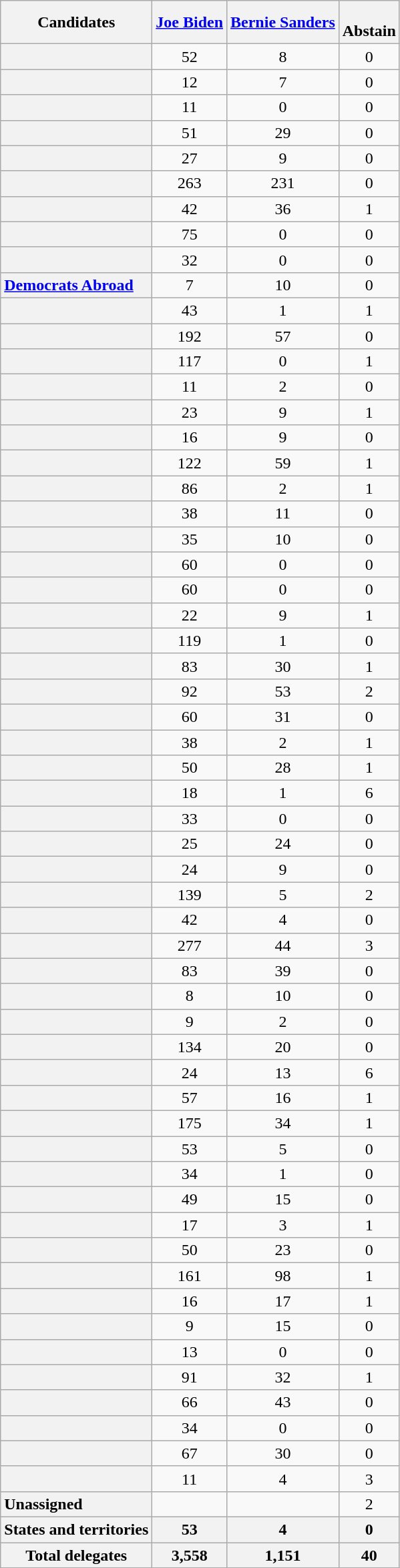<table class="wikitable sortable collapsible" style="text-align:center;">
<tr>
<th>Candidates</th>
<th data-sort-type="number"> <a href='#'>Joe Biden</a></th>
<th data-sort-type="number"> <a href='#'>Bernie Sanders</a></th>
<th data-sort-type="number"><br>Abstain</th>
</tr>
<tr>
<th style="text-align:left;"></th>
<td>52</td>
<td>8</td>
<td>0</td>
</tr>
<tr>
<th style="text-align:left;"></th>
<td>12</td>
<td>7</td>
<td>0</td>
</tr>
<tr>
<th style="text-align:left;"></th>
<td>11</td>
<td>0</td>
<td>0</td>
</tr>
<tr>
<th style="text-align:left;"></th>
<td>51</td>
<td>29</td>
<td>0</td>
</tr>
<tr>
<th style="text-align:left;"></th>
<td>27</td>
<td>9</td>
<td>0</td>
</tr>
<tr>
<th style="text-align:left;"></th>
<td>263</td>
<td>231</td>
<td>0</td>
</tr>
<tr>
<th style="text-align:left;"></th>
<td>42</td>
<td>36</td>
<td>1</td>
</tr>
<tr>
<th style="text-align:left;"></th>
<td>75</td>
<td>0</td>
<td>0</td>
</tr>
<tr>
<th style="text-align:left;"></th>
<td>32</td>
<td>0</td>
<td>0</td>
</tr>
<tr>
<th style="text-align:left;"><a href='#'>Democrats Abroad</a></th>
<td>7</td>
<td>10</td>
<td>0</td>
</tr>
<tr>
<th style="text-align:left;"></th>
<td>43</td>
<td>1</td>
<td>1</td>
</tr>
<tr>
<th style="text-align:left;"></th>
<td>192</td>
<td>57</td>
<td>0</td>
</tr>
<tr>
<th style="text-align:left;"></th>
<td>117</td>
<td>0</td>
<td>1</td>
</tr>
<tr>
<th style="text-align:left;"></th>
<td>11</td>
<td>2</td>
<td>0</td>
</tr>
<tr>
<th style="text-align:left;"></th>
<td>23</td>
<td>9</td>
<td>1</td>
</tr>
<tr>
<th style="text-align:left;"></th>
<td>16</td>
<td>9</td>
<td>0</td>
</tr>
<tr>
<th style="text-align:left;"></th>
<td>122</td>
<td>59</td>
<td>1</td>
</tr>
<tr>
<th style="text-align:left;"></th>
<td>86</td>
<td>2</td>
<td>1</td>
</tr>
<tr>
<th style="text-align:left;"></th>
<td>38</td>
<td>11</td>
<td>0</td>
</tr>
<tr>
<th style="text-align:left;"></th>
<td>35</td>
<td>10</td>
<td>0</td>
</tr>
<tr>
<th style="text-align:left;"></th>
<td>60</td>
<td>0</td>
<td>0</td>
</tr>
<tr>
<th style="text-align:left;"></th>
<td>60</td>
<td>0</td>
<td>0</td>
</tr>
<tr>
<th style="text-align:left;"></th>
<td>22</td>
<td>9</td>
<td>1</td>
</tr>
<tr>
<th style="text-align:left;"></th>
<td>119</td>
<td>1</td>
<td>0</td>
</tr>
<tr>
<th style="text-align:left;"></th>
<td>83</td>
<td>30</td>
<td>1</td>
</tr>
<tr>
<th style="text-align:left;"></th>
<td>92</td>
<td>53</td>
<td>2</td>
</tr>
<tr>
<th style="text-align:left;"></th>
<td>60</td>
<td>31</td>
<td>0</td>
</tr>
<tr>
<th style="text-align:left;"></th>
<td>38</td>
<td>2</td>
<td>1</td>
</tr>
<tr>
<th style="text-align:left;"></th>
<td>50</td>
<td>28</td>
<td>1</td>
</tr>
<tr>
<th style="text-align:left;"></th>
<td>18</td>
<td>1</td>
<td>6</td>
</tr>
<tr>
<th style="text-align:left;"></th>
<td>33</td>
<td>0</td>
<td>0</td>
</tr>
<tr>
<th style="text-align:left;"></th>
<td>25</td>
<td>24</td>
<td>0</td>
</tr>
<tr>
<th style="text-align:left;"></th>
<td>24</td>
<td>9</td>
<td>0</td>
</tr>
<tr>
<th style="text-align:left;"></th>
<td>139</td>
<td>5</td>
<td>2</td>
</tr>
<tr>
<th style="text-align:left;"></th>
<td>42</td>
<td>4</td>
<td>0</td>
</tr>
<tr>
<th style="text-align:left;"></th>
<td>277</td>
<td>44</td>
<td>3</td>
</tr>
<tr>
<th style="text-align:left;"></th>
<td>83</td>
<td>39</td>
<td>0</td>
</tr>
<tr>
<th style="text-align:left;"></th>
<td>8</td>
<td>10</td>
<td>0</td>
</tr>
<tr>
<th style="text-align:left;"></th>
<td>9</td>
<td>2</td>
<td>0</td>
</tr>
<tr>
<th style="text-align:left;"></th>
<td>134</td>
<td>20</td>
<td>0</td>
</tr>
<tr>
<th style="text-align:left;"></th>
<td>24</td>
<td>13</td>
<td>6</td>
</tr>
<tr>
<th style="text-align:left;"></th>
<td>57</td>
<td>16</td>
<td>1</td>
</tr>
<tr>
<th style="text-align:left;"></th>
<td>175</td>
<td>34</td>
<td>1</td>
</tr>
<tr>
<th style="text-align:left;"></th>
<td>53</td>
<td>5</td>
<td>0</td>
</tr>
<tr>
<th style="text-align:left;"></th>
<td>34</td>
<td>1</td>
<td>0</td>
</tr>
<tr>
<th style="text-align:left;"></th>
<td>49</td>
<td>15</td>
<td>0</td>
</tr>
<tr>
<th style="text-align:left;"></th>
<td>17</td>
<td>3</td>
<td>1</td>
</tr>
<tr>
<th style="text-align:left;"></th>
<td>50</td>
<td>23</td>
<td>0</td>
</tr>
<tr>
<th style="text-align:left;"></th>
<td>161</td>
<td>98</td>
<td>1</td>
</tr>
<tr>
<th style="text-align:left;"></th>
<td>16</td>
<td>17</td>
<td>1</td>
</tr>
<tr>
<th style="text-align:left;"></th>
<td>9</td>
<td>15</td>
<td>0</td>
</tr>
<tr>
<th style="text-align:left;"></th>
<td>13</td>
<td>0</td>
<td>0</td>
</tr>
<tr>
<th style="text-align:left;"></th>
<td>91</td>
<td>32</td>
<td>1</td>
</tr>
<tr>
<th style="text-align:left;"></th>
<td>66</td>
<td>43</td>
<td>0</td>
</tr>
<tr>
<th style="text-align:left;"></th>
<td>34</td>
<td>0</td>
<td>0</td>
</tr>
<tr>
<th style="text-align:left;"></th>
<td>67</td>
<td>30</td>
<td>0</td>
</tr>
<tr>
<th style="text-align:left;"></th>
<td>11</td>
<td>4</td>
<td>3</td>
</tr>
<tr>
<th style="text-align:left;">Unassigned</th>
<td></td>
<td></td>
<td>2</td>
</tr>
<tr>
<th>States and territories</th>
<th>53</th>
<th>4</th>
<th>0</th>
</tr>
<tr>
<th>Total delegates</th>
<th>3,558</th>
<th>1,151</th>
<th>40</th>
</tr>
</table>
